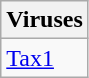<table class="wikitable">
<tr>
<th colspan="2">Viruses</th>
</tr>
<tr>
<td colspan="2"><a href='#'>Tax1</a></td>
</tr>
</table>
